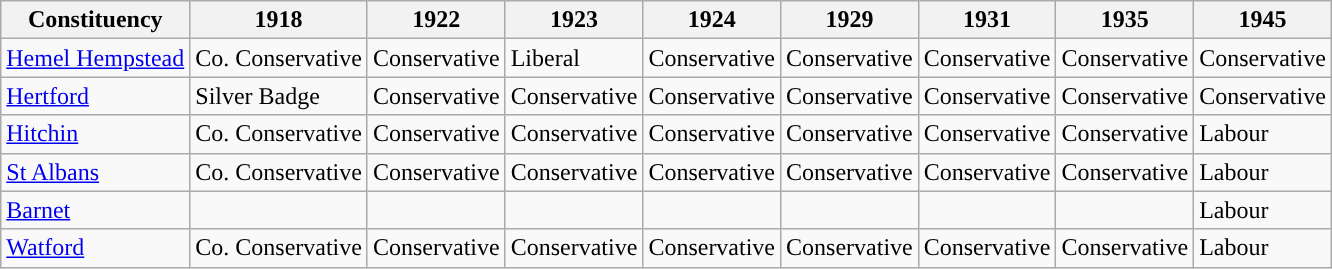<table class="wikitable">
<tr>
<th>Constituency</th>
<th>1918</th>
<th>1922</th>
<th>1923</th>
<th>1924</th>
<th>1929</th>
<th>1931</th>
<th>1935</th>
<th>1945</th>
</tr>
<tr>
<td><a href='#'>Hemel Hempstead</a></td>
<td bgcolor=>Co. Conservative</td>
<td bgcolor=>Conservative</td>
<td bgcolor=>Liberal</td>
<td bgcolor=>Conservative</td>
<td bgcolor=>Conservative</td>
<td bgcolor=>Conservative</td>
<td bgcolor=>Conservative</td>
<td bgcolor=>Conservative</td>
</tr>
<tr>
<td><a href='#'>Hertford</a></td>
<td>Silver Badge</td>
<td bgcolor=>Conservative</td>
<td bgcolor=>Conservative</td>
<td bgcolor=>Conservative</td>
<td bgcolor=>Conservative</td>
<td bgcolor=>Conservative</td>
<td bgcolor=>Conservative</td>
<td bgcolor=>Conservative</td>
</tr>
<tr>
<td><a href='#'>Hitchin</a></td>
<td bgcolor=>Co. Conservative</td>
<td bgcolor=>Conservative</td>
<td bgcolor=>Conservative</td>
<td bgcolor=>Conservative</td>
<td bgcolor=>Conservative</td>
<td bgcolor=>Conservative</td>
<td bgcolor=>Conservative</td>
<td bgcolor=>Labour</td>
</tr>
<tr>
<td><a href='#'>St Albans</a></td>
<td bgcolor=>Co. Conservative</td>
<td bgcolor=>Conservative</td>
<td bgcolor=>Conservative</td>
<td bgcolor=>Conservative</td>
<td bgcolor=>Conservative</td>
<td bgcolor=>Conservative</td>
<td bgcolor=>Conservative</td>
<td bgcolor=>Labour</td>
</tr>
<tr>
<td><a href='#'>Barnet</a></td>
<td></td>
<td></td>
<td></td>
<td></td>
<td></td>
<td></td>
<td></td>
<td bgcolor=>Labour</td>
</tr>
<tr>
<td><a href='#'>Watford</a></td>
<td>Co. Conservative</td>
<td>Conservative</td>
<td>Conservative</td>
<td>Conservative</td>
<td>Conservative</td>
<td>Conservative</td>
<td>Conservative</td>
<td bgcolor=>Labour</td>
</tr>
</table>
